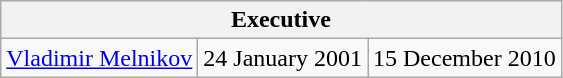<table class="wikitable sortable">
<tr>
<th colspan=3>Executive</th>
</tr>
<tr>
<td><a href='#'>Vladimir Melnikov</a></td>
<td>24 January 2001</td>
<td>15 December 2010</td>
</tr>
</table>
